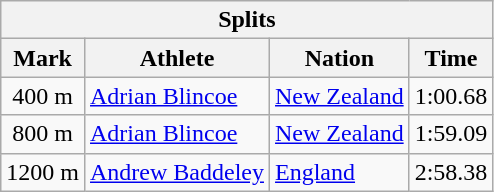<table class="wikitable">
<tr>
<th colspan=4>Splits</th>
</tr>
<tr>
<th>Mark</th>
<th>Athlete</th>
<th>Nation</th>
<th>Time</th>
</tr>
<tr>
<td align="center">400 m</td>
<td align="left"><a href='#'>Adrian Blincoe</a></td>
<td align="left"> <a href='#'>New Zealand</a></td>
<td align="center">1:00.68</td>
</tr>
<tr>
<td align="center">800 m</td>
<td align="left"><a href='#'>Adrian Blincoe</a></td>
<td align="left"> <a href='#'>New Zealand</a></td>
<td align="center">1:59.09</td>
</tr>
<tr>
<td align="center">1200 m</td>
<td align="left"><a href='#'>Andrew Baddeley</a></td>
<td align="left"> <a href='#'>England</a></td>
<td align="center">2:58.38</td>
</tr>
</table>
